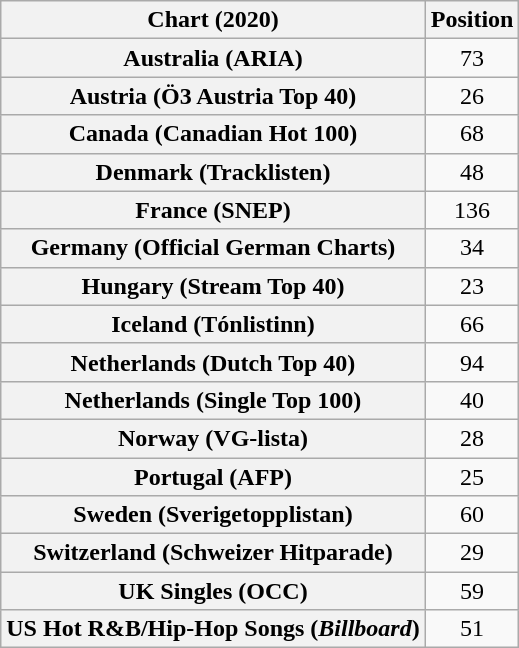<table class="wikitable sortable plainrowheaders" style="text-align:center">
<tr>
<th scope="col">Chart (2020)</th>
<th scope="col">Position</th>
</tr>
<tr>
<th scope="row">Australia (ARIA)</th>
<td>73</td>
</tr>
<tr>
<th scope="row">Austria (Ö3 Austria Top 40)</th>
<td>26</td>
</tr>
<tr>
<th scope="row">Canada (Canadian Hot 100)</th>
<td>68</td>
</tr>
<tr>
<th scope="row">Denmark (Tracklisten)</th>
<td>48</td>
</tr>
<tr>
<th scope="row">France (SNEP)</th>
<td>136</td>
</tr>
<tr>
<th scope="row">Germany (Official German Charts)</th>
<td>34</td>
</tr>
<tr>
<th scope="row">Hungary (Stream Top 40)</th>
<td>23</td>
</tr>
<tr>
<th scope="row">Iceland (Tónlistinn)</th>
<td>66</td>
</tr>
<tr>
<th scope="row">Netherlands (Dutch Top 40)</th>
<td>94</td>
</tr>
<tr>
<th scope="row">Netherlands (Single Top 100)</th>
<td>40</td>
</tr>
<tr>
<th scope="row">Norway (VG-lista)</th>
<td>28</td>
</tr>
<tr>
<th scope="row">Portugal (AFP)</th>
<td>25</td>
</tr>
<tr>
<th scope="row">Sweden (Sverigetopplistan)</th>
<td>60</td>
</tr>
<tr>
<th scope="row">Switzerland (Schweizer Hitparade)</th>
<td>29</td>
</tr>
<tr>
<th scope="row">UK Singles (OCC)</th>
<td>59</td>
</tr>
<tr>
<th scope="row">US Hot R&B/Hip-Hop Songs (<em>Billboard</em>)</th>
<td>51</td>
</tr>
</table>
